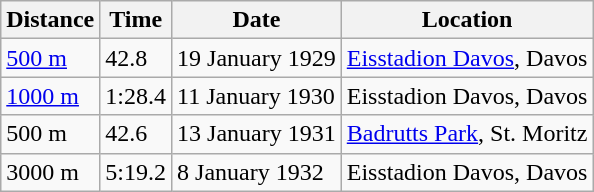<table class="wikitable">
<tr>
<th>Distance</th>
<th>Time</th>
<th>Date</th>
<th>Location</th>
</tr>
<tr>
<td><a href='#'>500 m</a></td>
<td>42.8</td>
<td>19 January 1929</td>
<td align="left"><a href='#'>Eisstadion Davos</a>, Davos</td>
</tr>
<tr>
<td><a href='#'>1000 m</a></td>
<td>1:28.4</td>
<td>11 January 1930</td>
<td align="left">Eisstadion Davos, Davos</td>
</tr>
<tr>
<td>500 m</td>
<td>42.6</td>
<td>13 January 1931</td>
<td align="left"><a href='#'>Badrutts Park</a>, St. Moritz</td>
</tr>
<tr>
<td>3000 m</td>
<td>5:19.2</td>
<td>8 January 1932</td>
<td align="left">Eisstadion Davos, Davos</td>
</tr>
</table>
